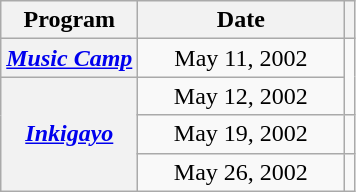<table class="wikitable plainrowheaders" style="text-align:center">
<tr>
<th>Program</th>
<th width="130">Date</th>
<th></th>
</tr>
<tr>
<th scope="row"><em><a href='#'>Music Camp</a></em></th>
<td>May 11, 2002</td>
<td rowspan="2"></td>
</tr>
<tr>
<th scope="row" rowspan="3"><em><a href='#'>Inkigayo</a></em></th>
<td>May 12, 2002</td>
</tr>
<tr>
<td>May 19, 2002</td>
<td></td>
</tr>
<tr>
<td>May 26, 2002</td>
<td></td>
</tr>
</table>
